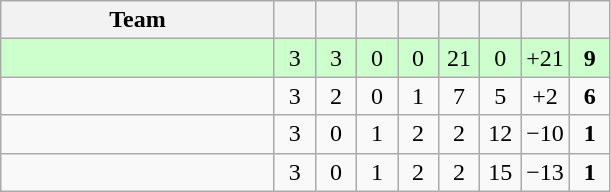<table class="wikitable" style="text-align: center;">
<tr>
<th width="175">Team</th>
<th width="20"></th>
<th width="20"></th>
<th width="20"></th>
<th width="20"></th>
<th width="20"></th>
<th width="20"></th>
<th width="20"></th>
<th width="20"></th>
</tr>
<tr bgcolor=ccffcc>
<td align=left></td>
<td>3</td>
<td>3</td>
<td>0</td>
<td>0</td>
<td>21</td>
<td>0</td>
<td>+21</td>
<td><strong>9</strong></td>
</tr>
<tr>
<td align=left><em></em></td>
<td>3</td>
<td>2</td>
<td>0</td>
<td>1</td>
<td>7</td>
<td>5</td>
<td>+2</td>
<td><strong>6</strong></td>
</tr>
<tr>
<td align=left></td>
<td>3</td>
<td>0</td>
<td>1</td>
<td>2</td>
<td>2</td>
<td>12</td>
<td>−10</td>
<td><strong>1</strong></td>
</tr>
<tr>
<td align=left></td>
<td>3</td>
<td>0</td>
<td>1</td>
<td>2</td>
<td>2</td>
<td>15</td>
<td>−13</td>
<td><strong>1</strong></td>
</tr>
</table>
